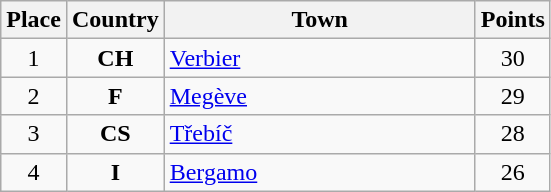<table class="wikitable" style="text-align;">
<tr>
<th width="25">Place</th>
<th width="25">Country</th>
<th width="200">Town</th>
<th width="25">Points</th>
</tr>
<tr>
<td align="center">1</td>
<td align="center"><strong>CH</strong></td>
<td align="left"><a href='#'>Verbier</a></td>
<td align="center">30</td>
</tr>
<tr>
<td align="center">2</td>
<td align="center"><strong>F</strong></td>
<td align="left"><a href='#'>Megève</a></td>
<td align="center">29</td>
</tr>
<tr>
<td align="center">3</td>
<td align="center"><strong>CS</strong></td>
<td align="left"><a href='#'>Třebíč</a></td>
<td align="center">28</td>
</tr>
<tr>
<td align="center">4</td>
<td align="center"><strong>I</strong></td>
<td align="left"><a href='#'>Bergamo</a></td>
<td align="center">26</td>
</tr>
</table>
